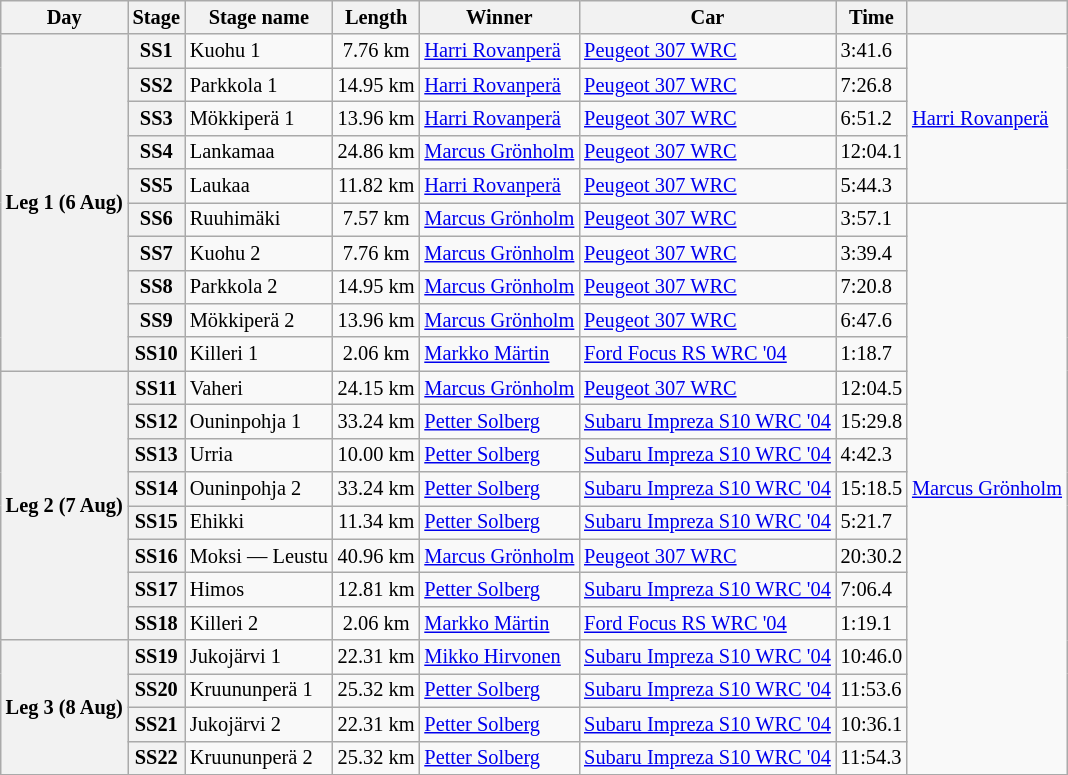<table class="wikitable" style="font-size: 85%;">
<tr>
<th>Day</th>
<th>Stage</th>
<th>Stage name</th>
<th>Length</th>
<th>Winner</th>
<th>Car</th>
<th>Time</th>
<th></th>
</tr>
<tr>
<th rowspan="10">Leg 1 (6 Aug)</th>
<th>SS1</th>
<td>Kuohu 1</td>
<td align="center">7.76 km</td>
<td> <a href='#'>Harri Rovanperä</a></td>
<td><a href='#'>Peugeot 307 WRC</a></td>
<td>3:41.6</td>
<td rowspan="5"> <a href='#'>Harri Rovanperä</a></td>
</tr>
<tr>
<th>SS2</th>
<td>Parkkola 1</td>
<td align="center">14.95 km</td>
<td> <a href='#'>Harri Rovanperä</a></td>
<td><a href='#'>Peugeot 307 WRC</a></td>
<td>7:26.8</td>
</tr>
<tr>
<th>SS3</th>
<td>Mökkiperä 1</td>
<td align="center">13.96 km</td>
<td> <a href='#'>Harri Rovanperä</a></td>
<td><a href='#'>Peugeot 307 WRC</a></td>
<td>6:51.2</td>
</tr>
<tr>
<th>SS4</th>
<td>Lankamaa</td>
<td align="center">24.86 km</td>
<td> <a href='#'>Marcus Grönholm</a></td>
<td><a href='#'>Peugeot 307 WRC</a></td>
<td>12:04.1</td>
</tr>
<tr>
<th>SS5</th>
<td>Laukaa</td>
<td align="center">11.82 km</td>
<td> <a href='#'>Harri Rovanperä</a></td>
<td><a href='#'>Peugeot 307 WRC</a></td>
<td>5:44.3</td>
</tr>
<tr>
<th>SS6</th>
<td>Ruuhimäki</td>
<td align="center">7.57 km</td>
<td> <a href='#'>Marcus Grönholm</a></td>
<td><a href='#'>Peugeot 307 WRC</a></td>
<td>3:57.1</td>
<td rowspan="17"> <a href='#'>Marcus Grönholm</a></td>
</tr>
<tr>
<th>SS7</th>
<td>Kuohu 2</td>
<td align="center">7.76 km</td>
<td> <a href='#'>Marcus Grönholm</a></td>
<td><a href='#'>Peugeot 307 WRC</a></td>
<td>3:39.4</td>
</tr>
<tr>
<th>SS8</th>
<td>Parkkola 2</td>
<td align="center">14.95 km</td>
<td> <a href='#'>Marcus Grönholm</a></td>
<td><a href='#'>Peugeot 307 WRC</a></td>
<td>7:20.8</td>
</tr>
<tr>
<th>SS9</th>
<td>Mökkiperä 2</td>
<td align="center">13.96 km</td>
<td> <a href='#'>Marcus Grönholm</a></td>
<td><a href='#'>Peugeot 307 WRC</a></td>
<td>6:47.6</td>
</tr>
<tr>
<th>SS10</th>
<td>Killeri 1</td>
<td align="center">2.06 km</td>
<td> <a href='#'>Markko Märtin</a></td>
<td><a href='#'>Ford Focus RS WRC '04</a></td>
<td>1:18.7</td>
</tr>
<tr>
<th rowspan="8">Leg 2 (7 Aug)</th>
<th>SS11</th>
<td>Vaheri</td>
<td align="center">24.15 km</td>
<td> <a href='#'>Marcus Grönholm</a></td>
<td><a href='#'>Peugeot 307 WRC</a></td>
<td>12:04.5</td>
</tr>
<tr>
<th>SS12</th>
<td>Ouninpohja 1</td>
<td align="center">33.24 km</td>
<td> <a href='#'>Petter Solberg</a></td>
<td><a href='#'>Subaru Impreza S10 WRC '04</a></td>
<td>15:29.8</td>
</tr>
<tr>
<th>SS13</th>
<td>Urria</td>
<td align="center">10.00 km</td>
<td> <a href='#'>Petter Solberg</a></td>
<td><a href='#'>Subaru Impreza S10 WRC '04</a></td>
<td>4:42.3</td>
</tr>
<tr>
<th>SS14</th>
<td>Ouninpohja 2</td>
<td align="center">33.24 km</td>
<td> <a href='#'>Petter Solberg</a></td>
<td><a href='#'>Subaru Impreza S10 WRC '04</a></td>
<td>15:18.5</td>
</tr>
<tr>
<th>SS15</th>
<td>Ehikki</td>
<td align="center">11.34 km</td>
<td> <a href='#'>Petter Solberg</a></td>
<td><a href='#'>Subaru Impreza S10 WRC '04</a></td>
<td>5:21.7</td>
</tr>
<tr>
<th>SS16</th>
<td>Moksi — Leustu</td>
<td align="center">40.96 km</td>
<td> <a href='#'>Marcus Grönholm</a></td>
<td><a href='#'>Peugeot 307 WRC</a></td>
<td>20:30.2</td>
</tr>
<tr>
<th>SS17</th>
<td>Himos</td>
<td align="center">12.81 km</td>
<td> <a href='#'>Petter Solberg</a></td>
<td><a href='#'>Subaru Impreza S10 WRC '04</a></td>
<td>7:06.4</td>
</tr>
<tr>
<th>SS18</th>
<td>Killeri 2</td>
<td align="center">2.06 km</td>
<td> <a href='#'>Markko Märtin</a></td>
<td><a href='#'>Ford Focus RS WRC '04</a></td>
<td>1:19.1</td>
</tr>
<tr>
<th rowspan="4">Leg 3 (8 Aug)</th>
<th>SS19</th>
<td>Jukojärvi 1</td>
<td align="center">22.31 km</td>
<td> <a href='#'>Mikko Hirvonen</a></td>
<td><a href='#'>Subaru Impreza S10 WRC '04</a></td>
<td>10:46.0</td>
</tr>
<tr>
<th>SS20</th>
<td>Kruununperä 1</td>
<td align="center">25.32 km</td>
<td> <a href='#'>Petter Solberg</a></td>
<td><a href='#'>Subaru Impreza S10 WRC '04</a></td>
<td>11:53.6</td>
</tr>
<tr>
<th>SS21</th>
<td>Jukojärvi 2</td>
<td align="center">22.31 km</td>
<td> <a href='#'>Petter Solberg</a></td>
<td><a href='#'>Subaru Impreza S10 WRC '04</a></td>
<td>10:36.1</td>
</tr>
<tr>
<th>SS22</th>
<td>Kruununperä 2</td>
<td align="center">25.32 km</td>
<td> <a href='#'>Petter Solberg</a></td>
<td><a href='#'>Subaru Impreza S10 WRC '04</a></td>
<td>11:54.3</td>
</tr>
<tr>
</tr>
</table>
